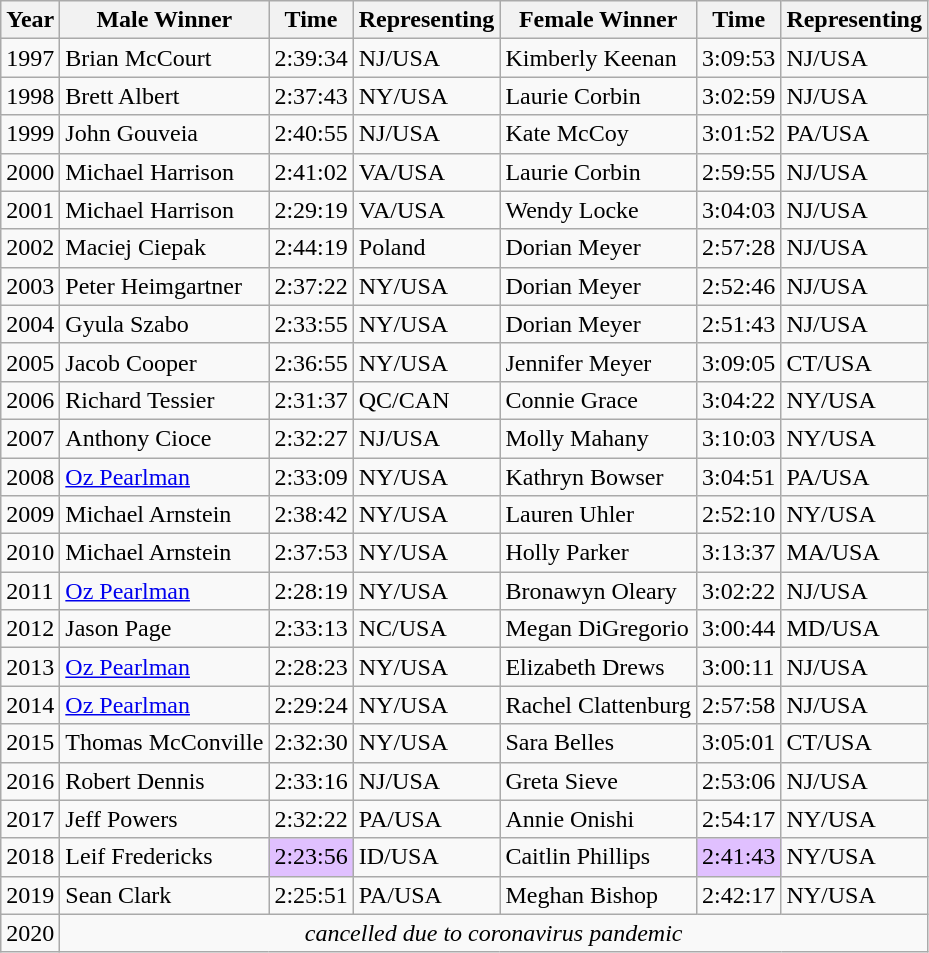<table class="wikitable sortable">
<tr>
<th>Year</th>
<th>Male Winner</th>
<th>Time</th>
<th>Representing</th>
<th>Female Winner</th>
<th>Time</th>
<th>Representing</th>
</tr>
<tr>
<td>1997</td>
<td>Brian McCourt</td>
<td>2:39:34</td>
<td>NJ/USA</td>
<td>Kimberly Keenan</td>
<td>3:09:53</td>
<td>NJ/USA</td>
</tr>
<tr>
<td>1998</td>
<td>Brett Albert</td>
<td>2:37:43</td>
<td>NY/USA</td>
<td>Laurie Corbin</td>
<td>3:02:59</td>
<td>NJ/USA</td>
</tr>
<tr>
<td>1999</td>
<td>John Gouveia</td>
<td>2:40:55</td>
<td>NJ/USA</td>
<td>Kate McCoy</td>
<td>3:01:52</td>
<td>PA/USA</td>
</tr>
<tr>
<td>2000</td>
<td>Michael Harrison</td>
<td>2:41:02</td>
<td>VA/USA</td>
<td>Laurie Corbin</td>
<td>2:59:55</td>
<td>NJ/USA</td>
</tr>
<tr>
<td>2001</td>
<td>Michael Harrison</td>
<td>2:29:19</td>
<td>VA/USA</td>
<td>Wendy Locke</td>
<td>3:04:03</td>
<td>NJ/USA</td>
</tr>
<tr>
<td>2002</td>
<td>Maciej Ciepak</td>
<td>2:44:19</td>
<td>Poland</td>
<td>Dorian Meyer</td>
<td>2:57:28</td>
<td>NJ/USA</td>
</tr>
<tr>
<td>2003</td>
<td>Peter Heimgartner</td>
<td>2:37:22</td>
<td>NY/USA</td>
<td>Dorian Meyer</td>
<td>2:52:46</td>
<td>NJ/USA</td>
</tr>
<tr>
<td>2004</td>
<td>Gyula Szabo</td>
<td>2:33:55</td>
<td>NY/USA</td>
<td>Dorian Meyer</td>
<td>2:51:43</td>
<td>NJ/USA</td>
</tr>
<tr>
<td>2005</td>
<td>Jacob Cooper</td>
<td>2:36:55</td>
<td>NY/USA</td>
<td>Jennifer Meyer</td>
<td>3:09:05</td>
<td>CT/USA</td>
</tr>
<tr>
<td>2006</td>
<td>Richard Tessier</td>
<td>2:31:37</td>
<td>QC/CAN</td>
<td>Connie Grace</td>
<td>3:04:22</td>
<td>NY/USA</td>
</tr>
<tr>
<td>2007</td>
<td>Anthony Cioce</td>
<td>2:32:27</td>
<td>NJ/USA</td>
<td>Molly Mahany</td>
<td>3:10:03</td>
<td>NY/USA</td>
</tr>
<tr>
<td>2008</td>
<td><a href='#'>Oz Pearlman</a></td>
<td>2:33:09</td>
<td>NY/USA</td>
<td>Kathryn Bowser</td>
<td>3:04:51</td>
<td>PA/USA</td>
</tr>
<tr>
<td>2009</td>
<td>Michael Arnstein</td>
<td>2:38:42</td>
<td>NY/USA</td>
<td>Lauren Uhler</td>
<td>2:52:10</td>
<td>NY/USA</td>
</tr>
<tr>
<td>2010</td>
<td>Michael Arnstein</td>
<td>2:37:53</td>
<td>NY/USA</td>
<td>Holly Parker</td>
<td>3:13:37</td>
<td>MA/USA</td>
</tr>
<tr>
<td>2011</td>
<td><a href='#'>Oz Pearlman</a></td>
<td>2:28:19</td>
<td>NY/USA</td>
<td>Bronawyn Oleary</td>
<td>3:02:22</td>
<td>NJ/USA</td>
</tr>
<tr>
<td>2012</td>
<td>Jason Page</td>
<td>2:33:13</td>
<td>NC/USA</td>
<td>Megan DiGregorio</td>
<td>3:00:44</td>
<td>MD/USA</td>
</tr>
<tr>
<td>2013</td>
<td><a href='#'>Oz Pearlman</a></td>
<td>2:28:23</td>
<td>NY/USA</td>
<td>Elizabeth Drews</td>
<td>3:00:11</td>
<td>NJ/USA</td>
</tr>
<tr>
<td>2014</td>
<td><a href='#'>Oz Pearlman</a></td>
<td>2:29:24</td>
<td>NY/USA</td>
<td>Rachel Clattenburg</td>
<td>2:57:58</td>
<td>NJ/USA</td>
</tr>
<tr>
<td>2015</td>
<td>Thomas McConville</td>
<td>2:32:30</td>
<td>NY/USA</td>
<td>Sara Belles</td>
<td>3:05:01</td>
<td>CT/USA</td>
</tr>
<tr>
<td>2016</td>
<td>Robert Dennis</td>
<td>2:33:16</td>
<td>NJ/USA</td>
<td>Greta Sieve</td>
<td>2:53:06</td>
<td>NJ/USA</td>
</tr>
<tr>
<td>2017</td>
<td>Jeff Powers</td>
<td>2:32:22</td>
<td>PA/USA</td>
<td>Annie Onishi</td>
<td>2:54:17</td>
<td>NY/USA</td>
</tr>
<tr>
<td>2018</td>
<td>Leif Fredericks</td>
<td style="background:#e0c0ff;">2:23:56</td>
<td>ID/USA</td>
<td>Caitlin Phillips</td>
<td style="background:#e0c0ff;">2:41:43</td>
<td>NY/USA</td>
</tr>
<tr>
<td>2019</td>
<td>Sean Clark</td>
<td>2:25:51</td>
<td>PA/USA</td>
<td>Meghan Bishop</td>
<td>2:42:17</td>
<td>NY/USA</td>
</tr>
<tr>
<td>2020</td>
<td colspan="6" style="text-align:center;" data-sort- value=""><em>cancelled due to coronavirus pandemic</em> </td>
</tr>
</table>
